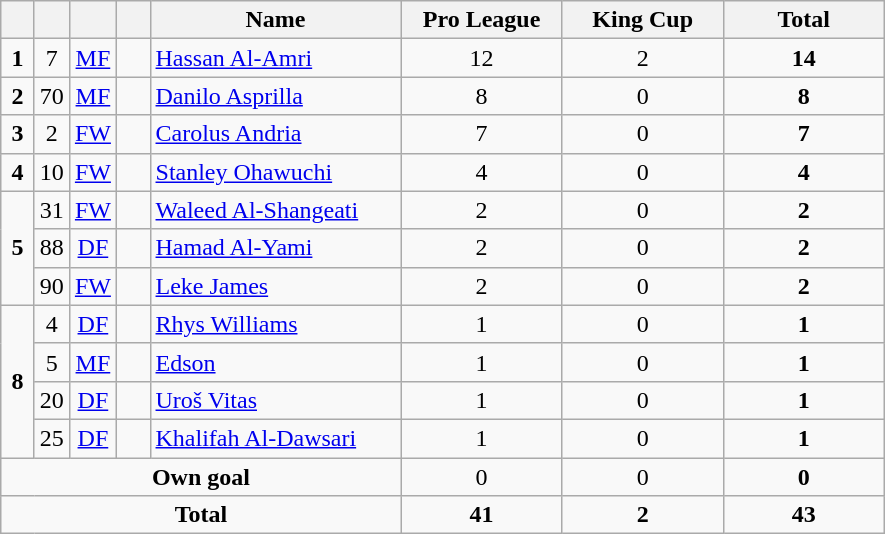<table class="wikitable" style="text-align:center">
<tr>
<th width=15></th>
<th width=15></th>
<th width=15></th>
<th width=15></th>
<th width=160>Name</th>
<th width=100>Pro League</th>
<th width=100>King Cup</th>
<th width=100>Total</th>
</tr>
<tr>
<td><strong>1</strong></td>
<td>7</td>
<td><a href='#'>MF</a></td>
<td></td>
<td align=left><a href='#'>Hassan Al-Amri</a></td>
<td>12</td>
<td>2</td>
<td><strong>14</strong></td>
</tr>
<tr>
<td><strong>2</strong></td>
<td>70</td>
<td><a href='#'>MF</a></td>
<td></td>
<td align=left><a href='#'>Danilo Asprilla</a></td>
<td>8</td>
<td>0</td>
<td><strong>8</strong></td>
</tr>
<tr>
<td><strong>3</strong></td>
<td>2</td>
<td><a href='#'>FW</a></td>
<td></td>
<td align=left><a href='#'>Carolus Andria</a></td>
<td>7</td>
<td>0</td>
<td><strong>7</strong></td>
</tr>
<tr>
<td><strong>4</strong></td>
<td>10</td>
<td><a href='#'>FW</a></td>
<td></td>
<td align=left><a href='#'>Stanley Ohawuchi</a></td>
<td>4</td>
<td>0</td>
<td><strong>4</strong></td>
</tr>
<tr>
<td rowspan=3><strong>5</strong></td>
<td>31</td>
<td><a href='#'>FW</a></td>
<td></td>
<td align=left><a href='#'>Waleed Al-Shangeati</a></td>
<td>2</td>
<td>0</td>
<td><strong>2</strong></td>
</tr>
<tr>
<td>88</td>
<td><a href='#'>DF</a></td>
<td></td>
<td align=left><a href='#'>Hamad Al-Yami</a></td>
<td>2</td>
<td>0</td>
<td><strong>2</strong></td>
</tr>
<tr>
<td>90</td>
<td><a href='#'>FW</a></td>
<td></td>
<td align=left><a href='#'>Leke James</a></td>
<td>2</td>
<td>0</td>
<td><strong>2</strong></td>
</tr>
<tr>
<td rowspan=4><strong>8</strong></td>
<td>4</td>
<td><a href='#'>DF</a></td>
<td></td>
<td align=left><a href='#'>Rhys Williams</a></td>
<td>1</td>
<td>0</td>
<td><strong>1</strong></td>
</tr>
<tr>
<td>5</td>
<td><a href='#'>MF</a></td>
<td></td>
<td align=left><a href='#'>Edson</a></td>
<td>1</td>
<td>0</td>
<td><strong>1</strong></td>
</tr>
<tr>
<td>20</td>
<td><a href='#'>DF</a></td>
<td></td>
<td align=left><a href='#'>Uroš Vitas</a></td>
<td>1</td>
<td>0</td>
<td><strong>1</strong></td>
</tr>
<tr>
<td>25</td>
<td><a href='#'>DF</a></td>
<td></td>
<td align=left><a href='#'>Khalifah Al-Dawsari</a></td>
<td>1</td>
<td>0</td>
<td><strong>1</strong></td>
</tr>
<tr>
<td colspan=5><strong>Own goal</strong></td>
<td>0</td>
<td>0</td>
<td><strong>0</strong></td>
</tr>
<tr>
<td colspan=5><strong>Total</strong></td>
<td><strong>41</strong></td>
<td><strong>2</strong></td>
<td><strong>43</strong></td>
</tr>
</table>
